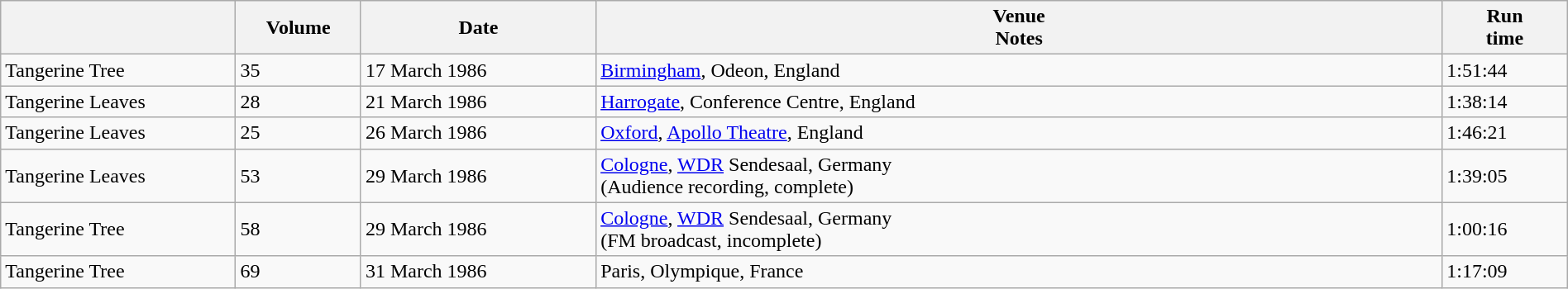<table class="wikitable" style="width: 100%;">
<tr>
<th style="width: 15%;"></th>
<th style="width: 8%;">Volume</th>
<th style="width: 15%;">Date</th>
<th>Venue<br>Notes</th>
<th style="width: 8%;">Run<br>time</th>
</tr>
<tr>
<td>Tangerine Tree</td>
<td>35</td>
<td>17 March 1986</td>
<td><a href='#'>Birmingham</a>, Odeon, England</td>
<td>1:51:44</td>
</tr>
<tr>
<td>Tangerine Leaves</td>
<td>28</td>
<td>21 March 1986</td>
<td><a href='#'>Harrogate</a>, Conference Centre, England</td>
<td>1:38:14</td>
</tr>
<tr>
<td>Tangerine Leaves</td>
<td>25</td>
<td>26 March 1986</td>
<td><a href='#'>Oxford</a>, <a href='#'>Apollo Theatre</a>, England</td>
<td>1:46:21</td>
</tr>
<tr>
<td>Tangerine Leaves</td>
<td>53</td>
<td>29 March 1986</td>
<td><a href='#'>Cologne</a>, <a href='#'>WDR</a> Sendesaal, Germany<br>(Audience recording, complete)</td>
<td>1:39:05</td>
</tr>
<tr>
<td>Tangerine Tree</td>
<td>58</td>
<td>29 March 1986</td>
<td><a href='#'>Cologne</a>, <a href='#'>WDR</a> Sendesaal, Germany<br>(FM broadcast, incomplete)</td>
<td>1:00:16</td>
</tr>
<tr>
<td>Tangerine Tree</td>
<td>69</td>
<td>31 March 1986</td>
<td>Paris, Olympique, France</td>
<td>1:17:09</td>
</tr>
</table>
